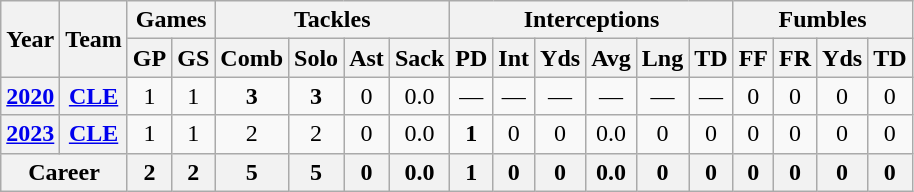<table class="wikitable" style="text-align:center;">
<tr>
<th rowspan="2">Year</th>
<th rowspan="2">Team</th>
<th colspan="2">Games</th>
<th colspan="4">Tackles</th>
<th colspan="6">Interceptions</th>
<th colspan="4">Fumbles</th>
</tr>
<tr>
<th>GP</th>
<th>GS</th>
<th>Comb</th>
<th>Solo</th>
<th>Ast</th>
<th>Sack</th>
<th>PD</th>
<th>Int</th>
<th>Yds</th>
<th>Avg</th>
<th>Lng</th>
<th>TD</th>
<th>FF</th>
<th>FR</th>
<th>Yds</th>
<th>TD</th>
</tr>
<tr>
<th><a href='#'>2020</a></th>
<th><a href='#'>CLE</a></th>
<td>1</td>
<td>1</td>
<td><strong>3</strong></td>
<td><strong>3</strong></td>
<td>0</td>
<td>0.0</td>
<td>—</td>
<td>—</td>
<td>—</td>
<td>—</td>
<td>—</td>
<td>—</td>
<td>0</td>
<td>0</td>
<td>0</td>
<td>0</td>
</tr>
<tr>
<th><a href='#'>2023</a></th>
<th><a href='#'>CLE</a></th>
<td>1</td>
<td>1</td>
<td>2</td>
<td>2</td>
<td>0</td>
<td>0.0</td>
<td><strong>1</strong></td>
<td>0</td>
<td>0</td>
<td>0.0</td>
<td>0</td>
<td>0</td>
<td>0</td>
<td>0</td>
<td>0</td>
<td>0</td>
</tr>
<tr>
<th colspan="2">Career</th>
<th>2</th>
<th>2</th>
<th>5</th>
<th>5</th>
<th>0</th>
<th>0.0</th>
<th>1</th>
<th>0</th>
<th>0</th>
<th>0.0</th>
<th>0</th>
<th>0</th>
<th>0</th>
<th>0</th>
<th>0</th>
<th>0</th>
</tr>
</table>
